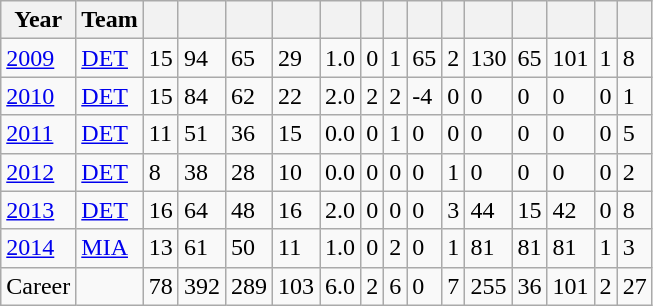<table class="wikitable sortable">
<tr>
<th>Year</th>
<th>Team</th>
<th></th>
<th></th>
<th></th>
<th></th>
<th></th>
<th></th>
<th></th>
<th></th>
<th></th>
<th></th>
<th></th>
<th></th>
<th></th>
<th></th>
</tr>
<tr>
<td><a href='#'>2009</a></td>
<td><a href='#'>DET</a></td>
<td>15</td>
<td>94</td>
<td>65</td>
<td>29</td>
<td>1.0</td>
<td>0</td>
<td>1</td>
<td>65</td>
<td>2</td>
<td>130</td>
<td>65</td>
<td>101</td>
<td>1</td>
<td>8</td>
</tr>
<tr>
<td><a href='#'>2010</a></td>
<td><a href='#'>DET</a></td>
<td>15</td>
<td>84</td>
<td>62</td>
<td>22</td>
<td>2.0</td>
<td>2</td>
<td>2</td>
<td>-4</td>
<td>0</td>
<td>0</td>
<td>0</td>
<td>0</td>
<td>0</td>
<td>1</td>
</tr>
<tr>
<td><a href='#'>2011</a></td>
<td><a href='#'>DET</a></td>
<td>11</td>
<td>51</td>
<td>36</td>
<td>15</td>
<td>0.0</td>
<td>0</td>
<td>1</td>
<td>0</td>
<td>0</td>
<td>0</td>
<td>0</td>
<td>0</td>
<td>0</td>
<td>5</td>
</tr>
<tr>
<td><a href='#'>2012</a></td>
<td><a href='#'>DET</a></td>
<td>8</td>
<td>38</td>
<td>28</td>
<td>10</td>
<td>0.0</td>
<td>0</td>
<td>0</td>
<td>0</td>
<td>1</td>
<td>0</td>
<td>0</td>
<td>0</td>
<td>0</td>
<td>2</td>
</tr>
<tr>
<td><a href='#'>2013</a></td>
<td><a href='#'>DET</a></td>
<td>16</td>
<td>64</td>
<td>48</td>
<td>16</td>
<td>2.0</td>
<td>0</td>
<td>0</td>
<td>0</td>
<td>3</td>
<td>44</td>
<td>15</td>
<td>42</td>
<td>0</td>
<td>8</td>
</tr>
<tr>
<td><a href='#'>2014</a></td>
<td><a href='#'>MIA</a></td>
<td>13</td>
<td>61</td>
<td>50</td>
<td>11</td>
<td>1.0</td>
<td>0</td>
<td>2</td>
<td>0</td>
<td>1</td>
<td>81</td>
<td>81</td>
<td>81</td>
<td>1</td>
<td>3</td>
</tr>
<tr>
<td>Career</td>
<td></td>
<td>78</td>
<td>392</td>
<td>289</td>
<td>103</td>
<td>6.0</td>
<td>2</td>
<td>6</td>
<td>0</td>
<td>7</td>
<td>255</td>
<td>36</td>
<td>101</td>
<td>2</td>
<td>27</td>
</tr>
</table>
